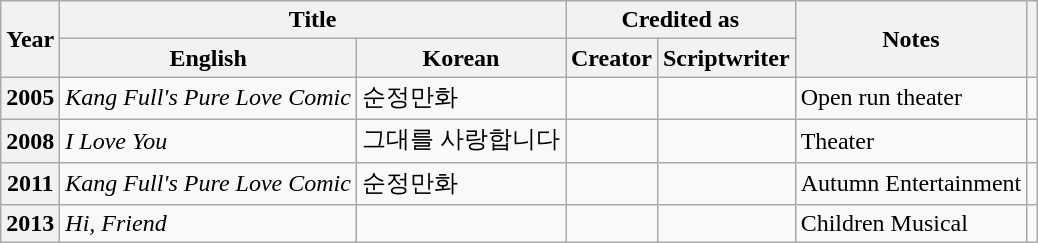<table class="wikitable plainrowheaders sortable">
<tr>
<th scope="col" rowspan="2">Year</th>
<th scope="col" colspan="2">Title</th>
<th scope="col" colspan="2">Credited as</th>
<th rowspan="2">Notes</th>
<th rowspan="2" scope="col" class="unsortable"></th>
</tr>
<tr>
<th>English</th>
<th>Korean</th>
<th>Creator</th>
<th>Scriptwriter</th>
</tr>
<tr>
<th scope="row">2005</th>
<td><em>Kang Full's Pure Love Comic</em></td>
<td>순정만화</td>
<td></td>
<td></td>
<td>Open run theater</td>
<td></td>
</tr>
<tr>
<th scope="row">2008</th>
<td><em>I Love You</em></td>
<td>그대를 사랑합니다</td>
<td></td>
<td></td>
<td>Theater</td>
<td></td>
</tr>
<tr>
<th scope="row">2011</th>
<td><em>Kang Full's Pure Love Comic</em></td>
<td>순정만화</td>
<td></td>
<td></td>
<td>Autumn Entertainment</td>
<td></td>
</tr>
<tr>
<th scope="row">2013</th>
<td><em>Hi, Friend</em></td>
<td></td>
<td></td>
<td></td>
<td>Children Musical</td>
<td></td>
</tr>
</table>
